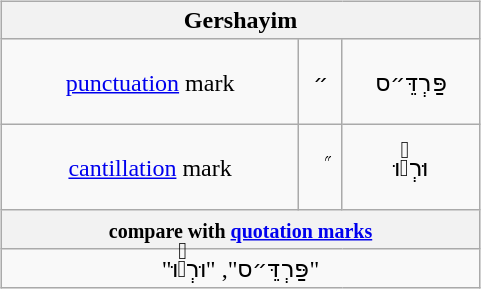<table class=wikitable style="float: right; margin: 3px; width: 20em;">
<tr>
<th colspan=3>Gershayim</th>
</tr>
<tr style='line-height:310%; text-align:center;'>
<td><a href='#'>punctuation</a> mark</td>
<td><span>״</span></td>
<td><span>פַּרְדֵּ״ס</span></td>
</tr>
<tr style='line-height:310%; text-align:center;'>
<td><a href='#'>cantillation</a> mark</td>
<td><span>֞</span></td>
<td><span>וּרְד֞וּ</span></td>
</tr>
<tr>
<th colspan=3><small>compare with <a href='#'>quotation marks</a></small></th>
</tr>
<tr>
<td align=center colspan=3><span>"פַּרְדֵּ״ס", "וּרְד֞וּ"</span></td>
</tr>
</table>
